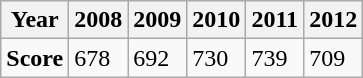<table class="wikitable">
<tr>
<th>Year</th>
<th>2008</th>
<th>2009</th>
<th>2010</th>
<th>2011</th>
<th>2012</th>
</tr>
<tr>
<td><strong>Score</strong></td>
<td>678</td>
<td>692</td>
<td>730</td>
<td>739</td>
<td>709</td>
</tr>
</table>
